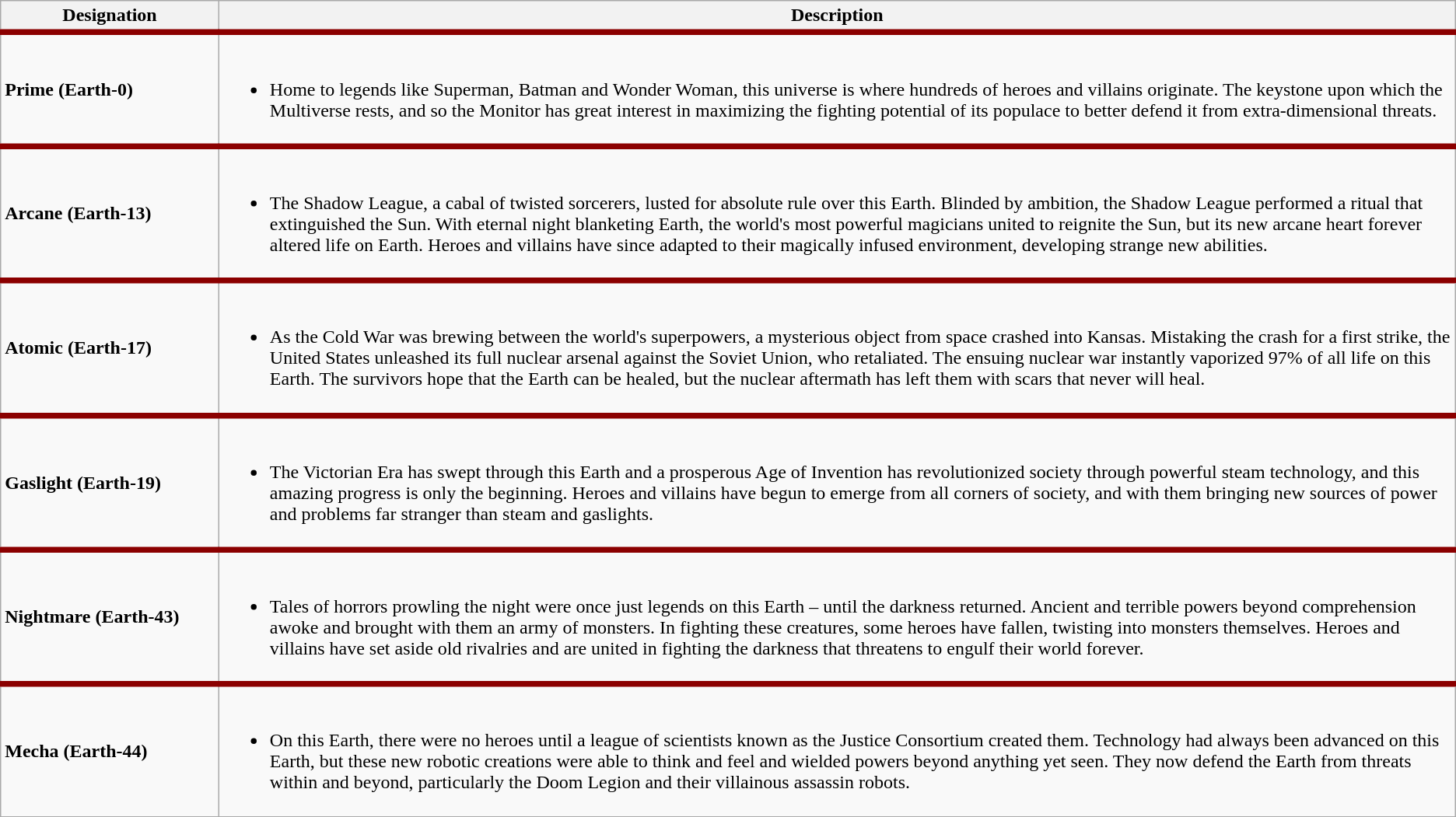<table class="wikitable">
<tr>
<th width=15%>Designation</th>
<th width=90%>Description</th>
</tr>
<tr style="border-top: solid thick darkred">
<td><strong>Prime (Earth-0)</strong></td>
<td><br><ul><li>Home to legends like Superman, Batman and Wonder Woman, this universe is where hundreds of heroes and villains originate. The keystone upon which the Multiverse rests, and so the Monitor has great interest in maximizing the fighting potential of its populace to better defend it from extra-dimensional threats.</li></ul></td>
</tr>
<tr style="border-top: solid thick darkred">
<td><strong>Arcane (Earth-13)</strong></td>
<td><br><ul><li>The Shadow League, a cabal of twisted sorcerers, lusted for absolute rule over this Earth. Blinded by ambition, the Shadow League performed a ritual that extinguished the Sun. With eternal night blanketing Earth, the world's most powerful magicians united to reignite the Sun, but its new arcane heart forever altered life on Earth. Heroes and villains have since adapted to their magically infused environment, developing strange new abilities.</li></ul></td>
</tr>
<tr style="border-top: solid thick darkred">
<td><strong>Atomic (Earth-17)</strong></td>
<td><br><ul><li>As the Cold War was brewing between the world's superpowers, a mysterious object from space crashed into Kansas. Mistaking the crash for a first strike, the United States unleashed its full nuclear arsenal against the Soviet Union, who retaliated. The ensuing nuclear war instantly vaporized 97% of all life on this Earth. The survivors hope that the Earth can be healed, but the nuclear aftermath has left them with scars that never will heal.</li></ul></td>
</tr>
<tr style="border-top: solid thick darkred">
<td><strong>Gaslight (Earth-19)</strong></td>
<td><br><ul><li>The Victorian Era has swept through this Earth and a prosperous Age of Invention has revolutionized society through powerful steam technology, and this amazing progress is only the beginning. Heroes and villains have begun to emerge from all corners of society, and with them bringing new sources of power and problems far stranger than steam and gaslights.</li></ul></td>
</tr>
<tr style="border-top: solid thick darkred">
<td><strong>Nightmare (Earth-43)</strong></td>
<td><br><ul><li>Tales of horrors prowling the night were once just legends on this Earth – until the darkness returned. Ancient and terrible powers beyond comprehension awoke and brought with them an army of monsters. In fighting these creatures, some heroes have fallen, twisting into monsters themselves. Heroes and villains have set aside old rivalries and are united in fighting the darkness that threatens to engulf their world forever.</li></ul></td>
</tr>
<tr style="border-top: solid thick darkred">
<td><strong>Mecha (Earth-44)</strong></td>
<td><br><ul><li>On this Earth, there were no heroes until a league of scientists known as the Justice Consortium created them. Technology had always been advanced on this Earth, but these new robotic creations were able to think and feel and wielded powers beyond anything yet seen. They now defend the Earth from threats within and beyond, particularly the Doom Legion and their villainous assassin robots.</li></ul></td>
</tr>
</table>
